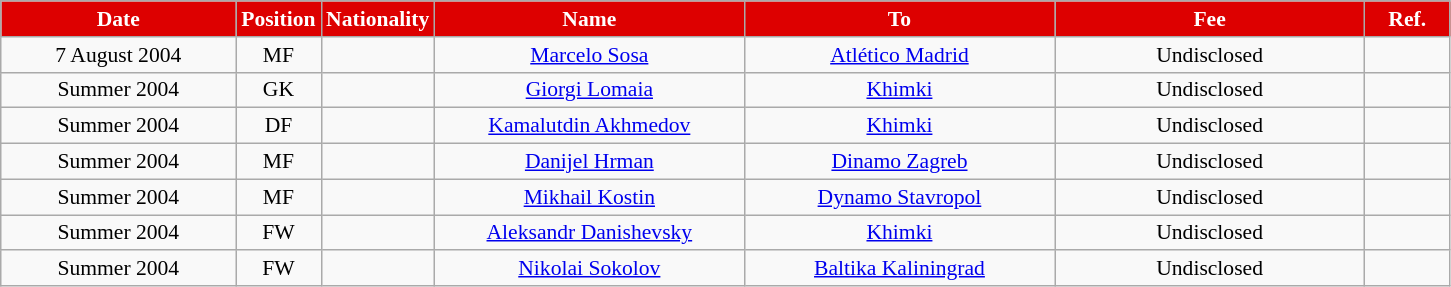<table class="wikitable"  style="text-align:center; font-size:90%; ">
<tr>
<th style="background:#DD0000; color:white; width:150px;">Date</th>
<th style="background:#DD0000; color:white; width:50px;">Position</th>
<th style="background:#DD0000; color:white; width:50px;">Nationality</th>
<th style="background:#DD0000; color:white; width:200px;">Name</th>
<th style="background:#DD0000; color:white; width:200px;">To</th>
<th style="background:#DD0000; color:white; width:200px;">Fee</th>
<th style="background:#DD0000; color:white; width:50px;">Ref.</th>
</tr>
<tr>
<td>7 August 2004</td>
<td>MF</td>
<td></td>
<td><a href='#'>Marcelo Sosa</a></td>
<td><a href='#'>Atlético Madrid</a></td>
<td>Undisclosed</td>
<td></td>
</tr>
<tr>
<td>Summer 2004</td>
<td>GK</td>
<td></td>
<td><a href='#'>Giorgi Lomaia</a></td>
<td><a href='#'>Khimki</a></td>
<td>Undisclosed</td>
<td></td>
</tr>
<tr>
<td>Summer 2004</td>
<td>DF</td>
<td></td>
<td><a href='#'>Kamalutdin Akhmedov</a></td>
<td><a href='#'>Khimki</a></td>
<td>Undisclosed</td>
<td></td>
</tr>
<tr>
<td>Summer 2004</td>
<td>MF</td>
<td></td>
<td><a href='#'>Danijel Hrman</a></td>
<td><a href='#'>Dinamo Zagreb</a></td>
<td>Undisclosed</td>
<td></td>
</tr>
<tr>
<td>Summer 2004</td>
<td>MF</td>
<td></td>
<td><a href='#'>Mikhail Kostin</a></td>
<td><a href='#'>Dynamo Stavropol</a></td>
<td>Undisclosed</td>
<td></td>
</tr>
<tr>
<td>Summer 2004</td>
<td>FW</td>
<td></td>
<td><a href='#'>Aleksandr Danishevsky</a></td>
<td><a href='#'>Khimki</a></td>
<td>Undisclosed</td>
<td></td>
</tr>
<tr>
<td>Summer 2004</td>
<td>FW</td>
<td></td>
<td><a href='#'>Nikolai Sokolov</a></td>
<td><a href='#'>Baltika Kaliningrad</a></td>
<td>Undisclosed</td>
<td></td>
</tr>
</table>
